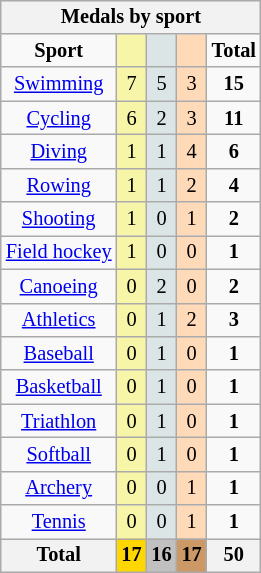<table class="wikitable" style="font-size:85%; text-align:center; float:right; margin-left:1em">
<tr>
<th colspan=7>Medals by sport</th>
</tr>
<tr>
<td><strong>Sport</strong></td>
<td bgcolor=#f7f6a8></td>
<td bgcolor=#dce5e5></td>
<td bgcolor=#ffdab9></td>
<td><strong>Total</strong></td>
</tr>
<tr>
<td><a href='#'>Swimming</a></td>
<td style="background:#F7F6A8;">7</td>
<td style="background:#DCE5E5;">5</td>
<td style="background:#FFDAB9;">3</td>
<td><strong>15</strong></td>
</tr>
<tr>
<td><a href='#'>Cycling</a></td>
<td style="background:#F7F6A8;">6</td>
<td style="background:#DCE5E5;">2</td>
<td style="background:#FFDAB9;">3</td>
<td><strong>11</strong></td>
</tr>
<tr>
<td><a href='#'>Diving</a></td>
<td style="background:#F7F6A8;">1</td>
<td style="background:#DCE5E5;">1</td>
<td style="background:#FFDAB9;">4</td>
<td><strong>6</strong></td>
</tr>
<tr>
<td><a href='#'>Rowing</a></td>
<td style="background:#F7F6A8;">1</td>
<td style="background:#DCE5E5;">1</td>
<td style="background:#FFDAB9;">2</td>
<td><strong>4</strong></td>
</tr>
<tr>
<td><a href='#'>Shooting</a></td>
<td style="background:#F7F6A8;">1</td>
<td style="background:#DCE5E5;">0</td>
<td style="background:#FFDAB9;">1</td>
<td><strong>2</strong></td>
</tr>
<tr>
<td><a href='#'>Field hockey</a></td>
<td style="background:#F7F6A8;">1</td>
<td style="background:#DCE5E5;">0</td>
<td style="background:#FFDAB9;">0</td>
<td><strong>1</strong></td>
</tr>
<tr>
<td><a href='#'>Canoeing</a></td>
<td style="background:#F7F6A8;">0</td>
<td style="background:#DCE5E5;">2</td>
<td style="background:#FFDAB9;">0</td>
<td><strong>2</strong></td>
</tr>
<tr>
<td><a href='#'>Athletics</a></td>
<td style="background:#F7F6A8;">0</td>
<td style="background:#DCE5E5;">1</td>
<td style="background:#FFDAB9;">2</td>
<td><strong>3</strong></td>
</tr>
<tr>
<td><a href='#'>Baseball</a></td>
<td style="background:#F7F6A8;">0</td>
<td style="background:#DCE5E5;">1</td>
<td style="background:#FFDAB9;">0</td>
<td><strong>1</strong></td>
</tr>
<tr>
<td><a href='#'>Basketball</a></td>
<td style="background:#F7F6A8;">0</td>
<td style="background:#DCE5E5;">1</td>
<td style="background:#FFDAB9;">0</td>
<td><strong>1</strong></td>
</tr>
<tr>
<td><a href='#'>Triathlon</a></td>
<td style="background:#F7F6A8;">0</td>
<td style="background:#DCE5E5;">1</td>
<td style="background:#FFDAB9;">0</td>
<td><strong>1</strong></td>
</tr>
<tr>
<td><a href='#'>Softball</a></td>
<td style="background:#F7F6A8;">0</td>
<td style="background:#DCE5E5;">1</td>
<td style="background:#FFDAB9;">0</td>
<td><strong>1</strong></td>
</tr>
<tr>
<td><a href='#'>Archery</a></td>
<td style="background:#F7F6A8;">0</td>
<td style="background:#DCE5E5;">0</td>
<td style="background:#FFDAB9;">1</td>
<td><strong>1</strong></td>
</tr>
<tr>
<td><a href='#'>Tennis</a></td>
<td style="background:#F7F6A8;">0</td>
<td style="background:#DCE5E5;">0</td>
<td style="background:#FFDAB9;">1</td>
<td><strong>1</strong></td>
</tr>
<tr>
<th>Total</th>
<th style="background:gold;">17</th>
<th style="background:silver;">16</th>
<th style="background:#c96;">17</th>
<th>50</th>
</tr>
</table>
